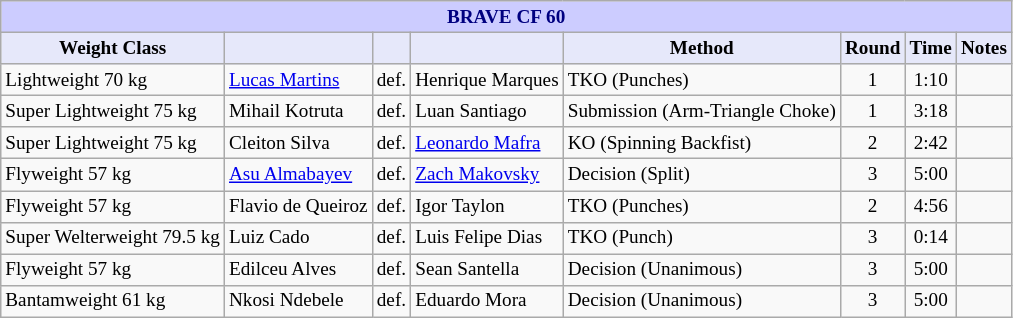<table class="wikitable" style="font-size: 80%;">
<tr>
<th colspan="8" style="background-color: #ccf; color: #000080; text-align: center;"><strong>BRAVE CF 60</strong></th>
</tr>
<tr>
<th colspan="1" style="background-color: #E6E8FA; color: #000000; text-align: center;">Weight Class</th>
<th colspan="1" style="background-color: #E6E8FA; color: #000000; text-align: center;"></th>
<th colspan="1" style="background-color: #E6E8FA; color: #000000; text-align: center;"></th>
<th colspan="1" style="background-color: #E6E8FA; color: #000000; text-align: center;"></th>
<th colspan="1" style="background-color: #E6E8FA; color: #000000; text-align: center;">Method</th>
<th colspan="1" style="background-color: #E6E8FA; color: #000000; text-align: center;">Round</th>
<th colspan="1" style="background-color: #E6E8FA; color: #000000; text-align: center;">Time</th>
<th colspan="1" style="background-color: #E6E8FA; color: #000000; text-align: center;">Notes</th>
</tr>
<tr>
<td>Lightweight 70 kg</td>
<td> <a href='#'>Lucas Martins</a></td>
<td>def.</td>
<td> Henrique Marques</td>
<td>TKO (Punches)</td>
<td align=center>1</td>
<td align=center>1:10</td>
<td></td>
</tr>
<tr>
<td>Super Lightweight 75 kg</td>
<td> Mihail Kotruta</td>
<td>def.</td>
<td> Luan Santiago</td>
<td>Submission (Arm-Triangle Choke)</td>
<td align=center>1</td>
<td align=center>3:18</td>
<td></td>
</tr>
<tr>
<td>Super Lightweight 75 kg</td>
<td> Cleiton Silva</td>
<td>def.</td>
<td> <a href='#'>Leonardo Mafra</a></td>
<td>KO (Spinning Backfist)</td>
<td align=center>2</td>
<td align=center>2:42</td>
<td></td>
</tr>
<tr>
<td>Flyweight 57 kg</td>
<td> <a href='#'>Asu Almabayev</a></td>
<td>def.</td>
<td> <a href='#'>Zach Makovsky</a></td>
<td>Decision (Split)</td>
<td align=center>3</td>
<td align=center>5:00</td>
<td></td>
</tr>
<tr>
<td>Flyweight 57 kg</td>
<td> Flavio de Queiroz</td>
<td>def.</td>
<td> Igor Taylon</td>
<td>TKO (Punches)</td>
<td align=center>2</td>
<td align=center>4:56</td>
<td></td>
</tr>
<tr>
<td>Super Welterweight 79.5 kg</td>
<td> Luiz Cado</td>
<td>def.</td>
<td> Luis Felipe Dias</td>
<td>TKO (Punch)</td>
<td align=center>3</td>
<td align=center>0:14</td>
<td></td>
</tr>
<tr>
<td>Flyweight 57 kg</td>
<td> Edilceu Alves</td>
<td>def.</td>
<td> Sean Santella</td>
<td>Decision (Unanimous)</td>
<td align=center>3</td>
<td align=center>5:00</td>
<td></td>
</tr>
<tr>
<td>Bantamweight 61 kg</td>
<td> Nkosi Ndebele</td>
<td>def.</td>
<td> Eduardo Mora</td>
<td>Decision (Unanimous)</td>
<td align=center>3</td>
<td align=center>5:00</td>
<td></td>
</tr>
</table>
